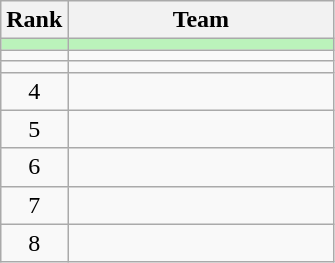<table class="wikitable">
<tr>
<th>Rank</th>
<th width=170>Team</th>
</tr>
<tr bgcolor=#bbf3bb>
<td align=center></td>
<td></td>
</tr>
<tr>
<td align=center></td>
<td></td>
</tr>
<tr>
<td align=center></td>
<td></td>
</tr>
<tr>
<td align=center>4</td>
<td></td>
</tr>
<tr>
<td align=center>5</td>
<td></td>
</tr>
<tr>
<td align=center>6</td>
<td></td>
</tr>
<tr>
<td align=center>7</td>
<td></td>
</tr>
<tr>
<td align=center>8</td>
<td></td>
</tr>
</table>
